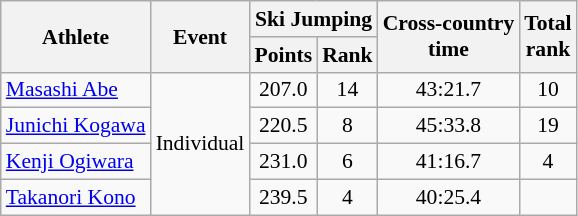<table class="wikitable" style="font-size:90%">
<tr>
<th rowspan="2">Athlete</th>
<th rowspan="2">Event</th>
<th colspan="2">Ski Jumping</th>
<th rowspan="2">Cross-country <br> time</th>
<th rowspan="2">Total <br> rank</th>
</tr>
<tr>
<th>Points</th>
<th>Rank</th>
</tr>
<tr>
<td><a href='#'>Masashi Abe</a></td>
<td rowspan="4">Individual</td>
<td align="center">207.0</td>
<td align="center">14</td>
<td align="center">43:21.7</td>
<td align="center">10</td>
</tr>
<tr>
<td><a href='#'>Junichi Kogawa</a></td>
<td align="center">220.5</td>
<td align="center">8</td>
<td align="center">45:33.8</td>
<td align="center">19</td>
</tr>
<tr>
<td><a href='#'>Kenji Ogiwara</a></td>
<td align="center">231.0</td>
<td align="center">6</td>
<td align="center">41:16.7</td>
<td align="center">4</td>
</tr>
<tr>
<td><a href='#'>Takanori Kono</a></td>
<td align="center">239.5</td>
<td align="center">4</td>
<td align="center">40:25.4</td>
<td align="center"></td>
</tr>
</table>
